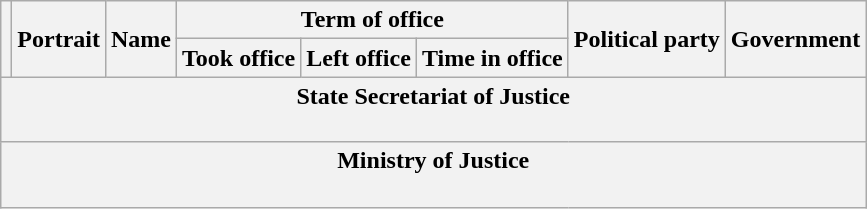<table class="wikitable" style="text-align:center;">
<tr>
<th rowspan=2></th>
<th rowspan=2>Portrait</th>
<th rowspan=2>Name<br></th>
<th colspan=3>Term of office</th>
<th rowspan=2>Political party</th>
<th rowspan=2>Government</th>
</tr>
<tr>
<th>Took office</th>
<th>Left office</th>
<th>Time in office</th>
</tr>
<tr style="text-align:center;">
<th colspan=8>State Secretariat of Justice <br><br>



</th>
</tr>
<tr style="text-align:center;">
<th colspan=8>Ministry of Justice<br><br>
















</th>
</tr>
</table>
